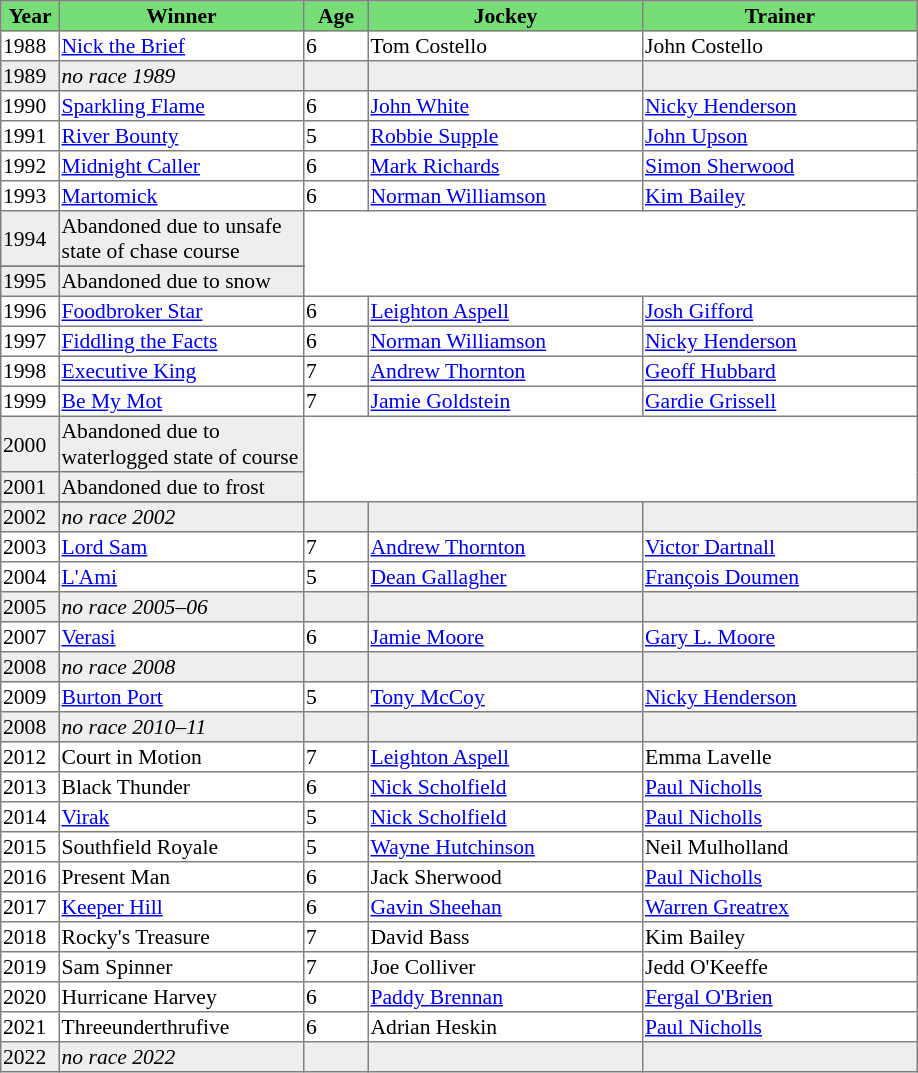<table class = "sortable" | border="1" style="border-collapse: collapse; font-size:90%">
<tr bgcolor="#77dd77" align="center">
<th width="36px"><strong>Year</strong><br></th>
<th width="160px"><strong>Winner</strong><br></th>
<th width="40px"><strong>Age</strong><br></th>
<th width="180px"><strong>Jockey</strong><br></th>
<th width="180px"><strong>Trainer</strong><br></th>
</tr>
<tr>
<td>1988</td>
<td><a href='#'>Nick the Brief</a></td>
<td>6</td>
<td>Tom Costello</td>
<td>John Costello</td>
</tr>
<tr bgcolor="#eeeeee">
<td><span>1989</span></td>
<td><em>no race 1989</em></td>
<td></td>
<td></td>
<td></td>
</tr>
<tr>
<td>1990</td>
<td><a href='#'>Sparkling Flame</a></td>
<td>6</td>
<td><a href='#'>John White</a></td>
<td><a href='#'>Nicky Henderson</a></td>
</tr>
<tr>
<td>1991</td>
<td><a href='#'>River Bounty</a></td>
<td>5</td>
<td><a href='#'>Robbie Supple</a></td>
<td><a href='#'>John Upson</a></td>
</tr>
<tr>
<td>1992</td>
<td><a href='#'>Midnight Caller</a></td>
<td>6</td>
<td><a href='#'>Mark Richards</a></td>
<td><a href='#'>Simon Sherwood</a></td>
</tr>
<tr>
<td>1993</td>
<td><a href='#'>Martomick</a></td>
<td>6</td>
<td><a href='#'>Norman Williamson</a></td>
<td><a href='#'>Kim Bailey</a></td>
</tr>
<tr bgcolor="#eeeeee">
<td>1994<td>Abandoned due to unsafe state of chase course</td></td>
</tr>
<tr>
</tr>
<tr bgcolor="#eeeeee">
<td>1995<td>Abandoned due to snow</td></td>
</tr>
<tr>
<td>1996</td>
<td><a href='#'>Foodbroker Star</a></td>
<td>6</td>
<td><a href='#'>Leighton Aspell</a></td>
<td><a href='#'>Josh Gifford</a></td>
</tr>
<tr>
<td>1997</td>
<td><a href='#'>Fiddling the Facts</a></td>
<td>6</td>
<td><a href='#'>Norman Williamson</a></td>
<td><a href='#'>Nicky Henderson</a></td>
</tr>
<tr>
<td>1998</td>
<td><a href='#'>Executive King</a></td>
<td>7</td>
<td><a href='#'>Andrew Thornton</a></td>
<td><a href='#'>Geoff Hubbard</a></td>
</tr>
<tr>
<td>1999</td>
<td><a href='#'>Be My Mot</a></td>
<td>7</td>
<td><a href='#'>Jamie Goldstein</a></td>
<td><a href='#'>Gardie Grissell</a></td>
</tr>
<tr bgcolor="#eeeeee">
<td>2000<td>Abandoned due to waterlogged state of course</td></td>
</tr>
<tr bgcolor="#eeeeee">
<td>2001<td>Abandoned due to frost</td></td>
</tr>
<tr>
</tr>
<tr bgcolor="#eeeeee">
<td><span>2002</span></td>
<td><em>no race 2002</em></td>
<td></td>
<td></td>
<td></td>
</tr>
<tr>
<td>2003</td>
<td><a href='#'>Lord Sam</a></td>
<td>7</td>
<td><a href='#'>Andrew Thornton</a></td>
<td><a href='#'>Victor Dartnall</a></td>
</tr>
<tr>
<td>2004</td>
<td><a href='#'>L'Ami</a></td>
<td>5</td>
<td><a href='#'>Dean Gallagher</a></td>
<td><a href='#'>François Doumen</a></td>
</tr>
<tr bgcolor="#eeeeee">
<td><span>2005</span></td>
<td><em>no race 2005–06</em>  </td>
<td></td>
<td></td>
<td></td>
</tr>
<tr>
<td>2007</td>
<td><a href='#'>Verasi</a></td>
<td>6</td>
<td><a href='#'>Jamie Moore</a></td>
<td><a href='#'>Gary L. Moore</a></td>
</tr>
<tr bgcolor="#eeeeee">
<td><span>2008</span></td>
<td><em>no race 2008</em> </td>
<td></td>
<td></td>
<td></td>
</tr>
<tr>
<td>2009</td>
<td><a href='#'>Burton Port</a></td>
<td>5</td>
<td><a href='#'>Tony McCoy</a></td>
<td><a href='#'>Nicky Henderson</a></td>
</tr>
<tr bgcolor="#eeeeee">
<td><span>2008</span></td>
<td><em>no race 2010–11</em>  </td>
<td></td>
<td></td>
<td></td>
</tr>
<tr>
<td>2012</td>
<td>Court in Motion</td>
<td>7</td>
<td><a href='#'>Leighton Aspell</a></td>
<td>Emma Lavelle</td>
</tr>
<tr>
<td>2013</td>
<td>Black Thunder</td>
<td>6</td>
<td><a href='#'>Nick Scholfield</a></td>
<td><a href='#'>Paul Nicholls</a></td>
</tr>
<tr>
<td>2014</td>
<td><a href='#'>Virak</a></td>
<td>5</td>
<td><a href='#'>Nick Scholfield</a></td>
<td><a href='#'>Paul Nicholls</a></td>
</tr>
<tr>
<td>2015</td>
<td>Southfield Royale</td>
<td>5</td>
<td><a href='#'>Wayne Hutchinson</a></td>
<td>Neil Mulholland</td>
</tr>
<tr>
<td>2016</td>
<td>Present Man</td>
<td>6</td>
<td>Jack Sherwood</td>
<td><a href='#'>Paul Nicholls</a></td>
</tr>
<tr>
<td>2017</td>
<td><a href='#'>Keeper Hill</a></td>
<td>6</td>
<td><a href='#'>Gavin Sheehan</a></td>
<td><a href='#'>Warren Greatrex</a></td>
</tr>
<tr>
<td>2018</td>
<td>Rocky's Treasure</td>
<td>7</td>
<td>David Bass</td>
<td>Kim Bailey</td>
</tr>
<tr>
<td>2019</td>
<td>Sam Spinner</td>
<td>7</td>
<td>Joe Colliver</td>
<td>Jedd O'Keeffe</td>
</tr>
<tr>
<td>2020</td>
<td>Hurricane Harvey</td>
<td>6</td>
<td><a href='#'>Paddy Brennan</a></td>
<td><a href='#'>Fergal O'Brien</a></td>
</tr>
<tr>
<td>2021</td>
<td>Threeunderthrufive</td>
<td>6</td>
<td>Adrian Heskin</td>
<td><a href='#'>Paul Nicholls</a></td>
</tr>
<tr bgcolor="#eeeeee">
<td><span>2022</span></td>
<td><em>no race 2022</em> </td>
<td></td>
<td></td>
<td></td>
</tr>
</table>
